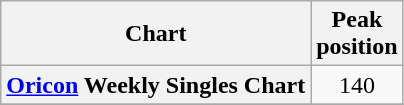<table class="wikitable plainrowheaders" style="text-align:center;">
<tr>
<th>Chart</th>
<th>Peak<br>position</th>
</tr>
<tr>
<th scope="row"><a href='#'>Oricon</a> Weekly Singles Chart</th>
<td style="text-align:center;">140</td>
</tr>
<tr>
</tr>
</table>
